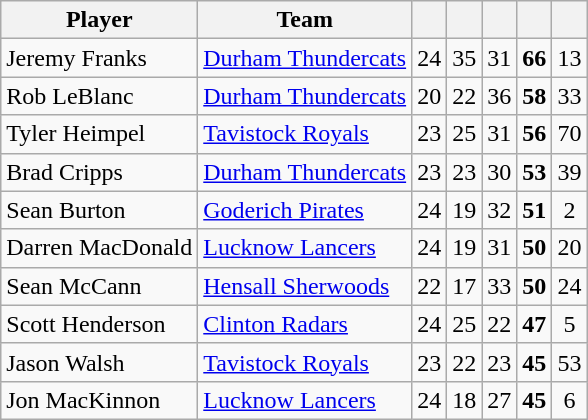<table class="wikitable" style="text-align:center">
<tr>
<th width:30%;">Player</th>
<th width:30%;">Team</th>
<th width:7.5%;"></th>
<th width:7.5%;"></th>
<th width:7.5%;"></th>
<th width:7.5%;"></th>
<th width:7.5%;"></th>
</tr>
<tr>
<td align=left>Jeremy Franks</td>
<td align=left><a href='#'>Durham Thundercats</a></td>
<td>24</td>
<td>35</td>
<td>31</td>
<td><strong>66</strong></td>
<td>13</td>
</tr>
<tr>
<td align=left>Rob LeBlanc</td>
<td align=left><a href='#'>Durham Thundercats</a></td>
<td>20</td>
<td>22</td>
<td>36</td>
<td><strong>58</strong></td>
<td>33</td>
</tr>
<tr>
<td align=left>Tyler Heimpel</td>
<td align=left><a href='#'>Tavistock Royals</a></td>
<td>23</td>
<td>25</td>
<td>31</td>
<td><strong>56</strong></td>
<td>70</td>
</tr>
<tr>
<td align=left>Brad Cripps</td>
<td align=left><a href='#'>Durham Thundercats</a></td>
<td>23</td>
<td>23</td>
<td>30</td>
<td><strong>53</strong></td>
<td>39</td>
</tr>
<tr>
<td align=left>Sean Burton</td>
<td align=left><a href='#'>Goderich Pirates</a></td>
<td>24</td>
<td>19</td>
<td>32</td>
<td><strong>51</strong></td>
<td>2</td>
</tr>
<tr>
<td align=left>Darren MacDonald</td>
<td align=left><a href='#'>Lucknow Lancers</a></td>
<td>24</td>
<td>19</td>
<td>31</td>
<td><strong>50</strong></td>
<td>20</td>
</tr>
<tr>
<td align=left>Sean McCann</td>
<td align=left><a href='#'>Hensall Sherwoods</a></td>
<td>22</td>
<td>17</td>
<td>33</td>
<td><strong>50</strong></td>
<td>24</td>
</tr>
<tr>
<td align=left>Scott Henderson</td>
<td align=left><a href='#'>Clinton Radars</a></td>
<td>24</td>
<td>25</td>
<td>22</td>
<td><strong>47</strong></td>
<td>5</td>
</tr>
<tr>
<td align=left>Jason Walsh</td>
<td align=left><a href='#'>Tavistock Royals</a></td>
<td>23</td>
<td>22</td>
<td>23</td>
<td><strong>45</strong></td>
<td>53</td>
</tr>
<tr>
<td align=left>Jon MacKinnon</td>
<td align=left><a href='#'>Lucknow Lancers</a></td>
<td>24</td>
<td>18</td>
<td>27</td>
<td><strong>45</strong></td>
<td>6</td>
</tr>
</table>
